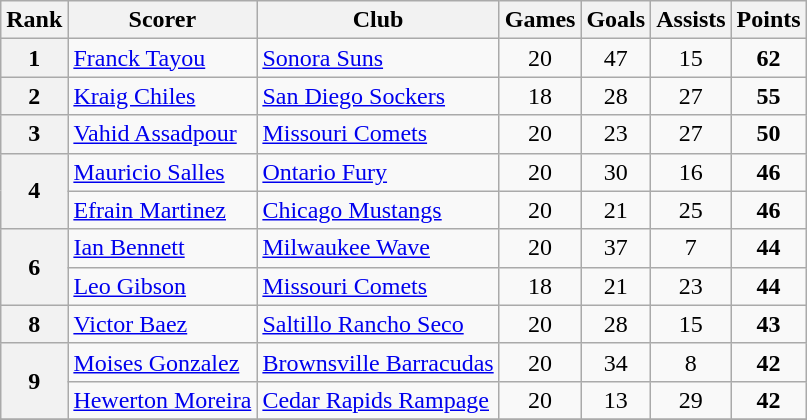<table class="wikitable">
<tr>
<th>Rank</th>
<th>Scorer</th>
<th>Club</th>
<th>Games</th>
<th>Goals</th>
<th>Assists</th>
<th>Points</th>
</tr>
<tr>
<th>1</th>
<td> <a href='#'>Franck Tayou</a></td>
<td><a href='#'>Sonora Suns</a></td>
<td style="text-align:center;">20</td>
<td style="text-align:center;">47</td>
<td style="text-align:center;">15</td>
<td style="text-align:center;"><strong>62</strong></td>
</tr>
<tr>
<th>2</th>
<td> <a href='#'>Kraig Chiles</a></td>
<td><a href='#'>San Diego Sockers</a></td>
<td style="text-align:center;">18</td>
<td style="text-align:center;">28</td>
<td style="text-align:center;">27</td>
<td style="text-align:center;"><strong>55</strong></td>
</tr>
<tr>
<th>3</th>
<td> <a href='#'>Vahid Assadpour</a></td>
<td><a href='#'>Missouri Comets</a></td>
<td style="text-align:center;">20</td>
<td style="text-align:center;">23</td>
<td style="text-align:center;">27</td>
<td style="text-align:center;"><strong>50</strong></td>
</tr>
<tr>
<th rowspan=2>4</th>
<td> <a href='#'>Mauricio Salles</a></td>
<td><a href='#'>Ontario Fury</a></td>
<td style="text-align:center;">20</td>
<td style="text-align:center;">30</td>
<td style="text-align:center;">16</td>
<td style="text-align:center;"><strong>46</strong></td>
</tr>
<tr>
<td> <a href='#'>Efrain Martinez</a></td>
<td><a href='#'>Chicago Mustangs</a></td>
<td style="text-align:center;">20</td>
<td style="text-align:center;">21</td>
<td style="text-align:center;">25</td>
<td style="text-align:center;"><strong>46</strong></td>
</tr>
<tr>
<th rowspan=2>6</th>
<td> <a href='#'>Ian Bennett</a></td>
<td><a href='#'>Milwaukee Wave</a></td>
<td style="text-align:center;">20</td>
<td style="text-align:center;">37</td>
<td style="text-align:center;">7</td>
<td style="text-align:center;"><strong>44</strong></td>
</tr>
<tr>
<td> <a href='#'>Leo Gibson</a></td>
<td><a href='#'>Missouri Comets</a></td>
<td style="text-align:center;">18</td>
<td style="text-align:center;">21</td>
<td style="text-align:center;">23</td>
<td style="text-align:center;"><strong>44</strong></td>
</tr>
<tr>
<th>8</th>
<td> <a href='#'>Victor Baez</a></td>
<td><a href='#'>Saltillo Rancho Seco</a></td>
<td style="text-align:center;">20</td>
<td style="text-align:center;">28</td>
<td style="text-align:center;">15</td>
<td style="text-align:center;"><strong>43</strong></td>
</tr>
<tr>
<th rowspan=2>9</th>
<td> <a href='#'>Moises Gonzalez</a></td>
<td><a href='#'>Brownsville Barracudas</a></td>
<td style="text-align:center;">20</td>
<td style="text-align:center;">34</td>
<td style="text-align:center;">8</td>
<td style="text-align:center;"><strong>42</strong></td>
</tr>
<tr>
<td> <a href='#'>Hewerton Moreira</a></td>
<td><a href='#'>Cedar Rapids Rampage</a></td>
<td style="text-align:center;">20</td>
<td style="text-align:center;">13</td>
<td style="text-align:center;">29</td>
<td style="text-align:center;"><strong>42</strong></td>
</tr>
<tr>
</tr>
</table>
